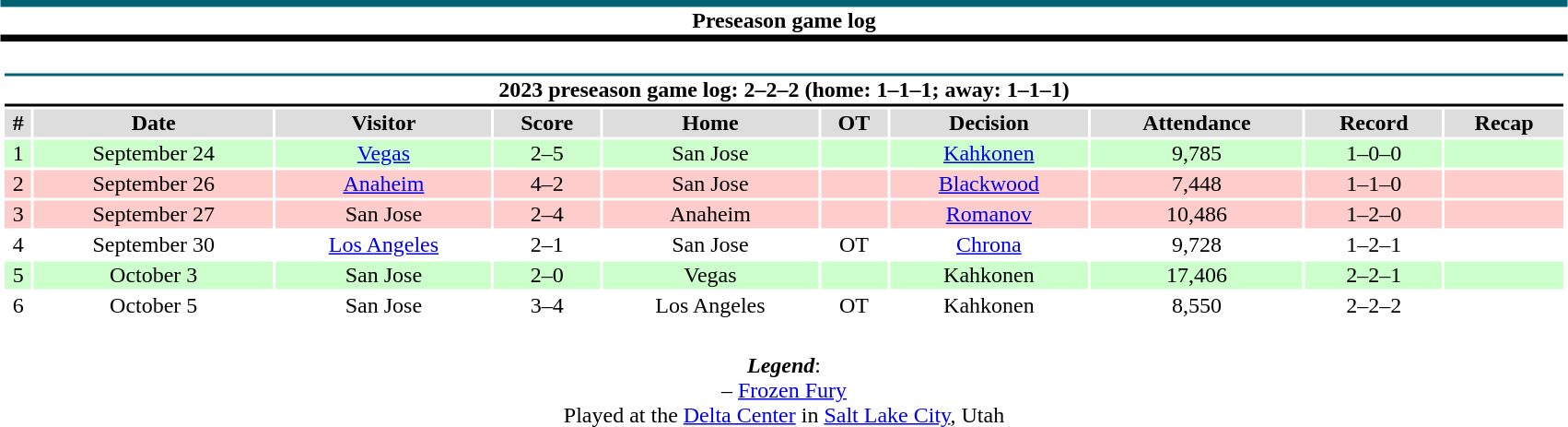<table class="toccolours"  style="width:90%; clear:both; margin:1.5em auto; text-align:center;">
<tr>
<th colspan="11" style="background:#fff; border-top:#006272 5px solid; border-bottom:#010101 5px solid;">Preseason game log</th>
</tr>
<tr>
<td colspan=11><br><table class="toccolours collapsible collapsed" style="width:100%;">
<tr>
<th colspan="11" style="background:#fff; border-top:#006272 2px solid; border-bottom:#010101 2px solid;">2023 preseason game log: 2–2–2 (home: 1–1–1; away: 1–1–1)</th>
</tr>
<tr style="text-align:center; background:#ddd;">
<th>#</th>
<th>Date</th>
<th>Visitor</th>
<th>Score</th>
<th>Home</th>
<th>OT</th>
<th>Decision</th>
<th>Attendance</th>
<th>Record</th>
<th>Recap</th>
</tr>
<tr style="background:#cfc;">
<td>1</td>
<td>September 24</td>
<td><a href='#'>Vegas</a></td>
<td>2–5</td>
<td>San Jose</td>
<td></td>
<td><a href='#'>Kahkonen</a></td>
<td>9,785</td>
<td>1–0–0</td>
<td></td>
</tr>
<tr style="background:#fcc;">
<td>2</td>
<td>September 26</td>
<td><a href='#'>Anaheim</a></td>
<td>4–2</td>
<td>San Jose</td>
<td></td>
<td><a href='#'>Blackwood</a></td>
<td>7,448</td>
<td>1–1–0</td>
<td></td>
</tr>
<tr style="background:#fcc;">
<td>3</td>
<td>September 27</td>
<td>San Jose</td>
<td>2–4</td>
<td>Anaheim</td>
<td></td>
<td><a href='#'>Romanov</a></td>
<td>10,486</td>
<td>1–2–0</td>
<td></td>
</tr>
<tr style="background:#fff;">
<td>4</td>
<td>September 30</td>
<td><a href='#'>Los Angeles</a></td>
<td>2–1</td>
<td>San Jose</td>
<td>OT</td>
<td><a href='#'>Chrona</a></td>
<td>9,728</td>
<td>1–2–1</td>
<td></td>
</tr>
<tr style="background:#cfc;">
<td>5</td>
<td>October 3</td>
<td>San Jose</td>
<td>2–0</td>
<td>Vegas</td>
<td></td>
<td>Kahkonen</td>
<td>17,406</td>
<td>2–2–1</td>
<td></td>
</tr>
<tr style="background:#fff;">
<td>6</td>
<td>October 5</td>
<td>San Jose</td>
<td>3–4</td>
<td>Los Angeles</td>
<td>OT</td>
<td>Kahkonen</td>
<td>8,550</td>
<td>2–2–2</td>
<td></td>
</tr>
</table>
</td>
</tr>
<tr>
<td colspan="11" style="text-align:center;"><br><strong><em>Legend</em></strong>:


<br> – <a href='#'>Frozen Fury</a><br> Played at the <a href='#'>Delta Center</a> in <a href='#'>Salt Lake City</a>, Utah</td>
</tr>
</table>
